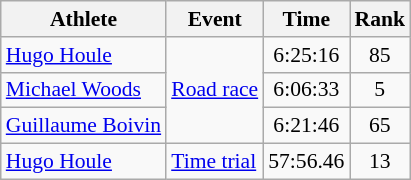<table class=wikitable style=font-size:90%;text-align:center>
<tr>
<th>Athlete</th>
<th>Event</th>
<th>Time</th>
<th>Rank</th>
</tr>
<tr>
<td align=left><a href='#'>Hugo Houle</a></td>
<td align=left rowspan=3><a href='#'>Road race</a></td>
<td>6:25:16</td>
<td>85</td>
</tr>
<tr>
<td align=left><a href='#'>Michael Woods</a></td>
<td>6:06:33</td>
<td>5</td>
</tr>
<tr>
<td align=left><a href='#'>Guillaume Boivin</a></td>
<td>6:21:46</td>
<td>65</td>
</tr>
<tr>
<td align=left><a href='#'>Hugo Houle</a></td>
<td align=left><a href='#'>Time trial</a></td>
<td>57:56.46</td>
<td>13</td>
</tr>
</table>
